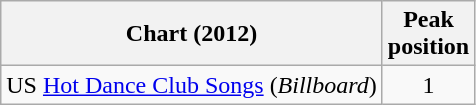<table class="wikitable">
<tr>
<th>Chart (2012)</th>
<th>Peak<br>position</th>
</tr>
<tr>
<td>US <a href='#'>Hot Dance Club Songs</a> (<em>Billboard</em>)</td>
<td style="text-align:center;">1</td>
</tr>
</table>
